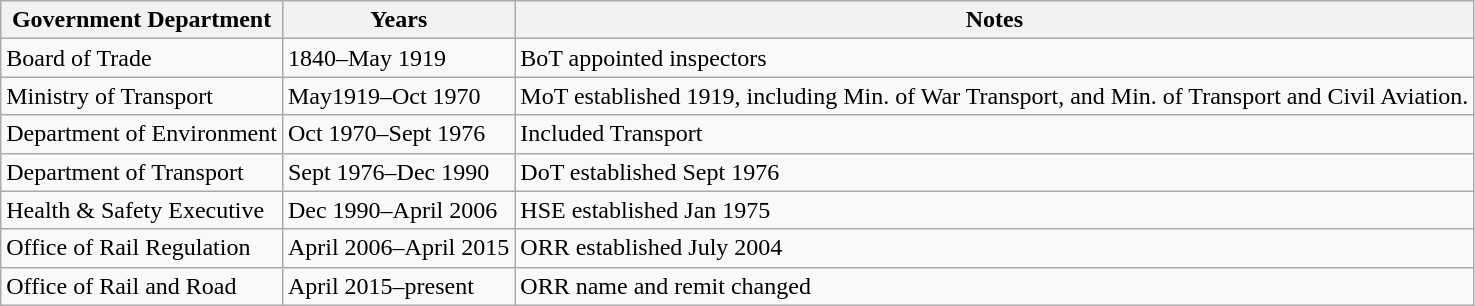<table class="wikitable">
<tr>
<th>Government Department</th>
<th>Years</th>
<th>Notes</th>
</tr>
<tr>
<td>Board of Trade</td>
<td>1840–May 1919</td>
<td>BoT appointed inspectors</td>
</tr>
<tr>
<td>Ministry of Transport</td>
<td>May1919–Oct 1970</td>
<td>MoT established 1919, including Min. of War Transport, and Min. of Transport and Civil Aviation.</td>
</tr>
<tr>
<td>Department of Environment</td>
<td>Oct 1970–Sept 1976</td>
<td>Included Transport</td>
</tr>
<tr>
<td>Department of Transport</td>
<td>Sept 1976–Dec 1990</td>
<td>DoT established Sept 1976</td>
</tr>
<tr>
<td>Health & Safety Executive</td>
<td>Dec 1990–April 2006</td>
<td>HSE established Jan 1975</td>
</tr>
<tr>
<td>Office of Rail Regulation</td>
<td>April  2006–April 2015</td>
<td>ORR established July 2004</td>
</tr>
<tr>
<td>Office of Rail and Road</td>
<td>April 2015–present</td>
<td>ORR name and remit changed</td>
</tr>
</table>
